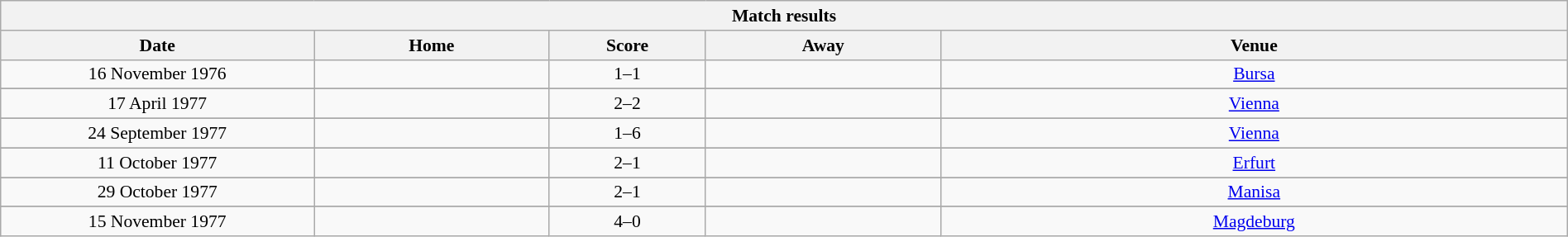<table class="wikitable" style="font-size:90%; width: 100%; text-align: center;">
<tr>
<th colspan=6>Match results</th>
</tr>
<tr>
<th width=20%>Date</th>
<th width=15%>Home</th>
<th width=10%>Score</th>
<th width=15%>Away</th>
<th width=40%>Venue</th>
</tr>
<tr>
<td>16 November 1976</td>
<td style="text-align:right"></td>
<td>1–1</td>
<td style="text-align:left"></td>
<td><a href='#'>Bursa</a></td>
</tr>
<tr>
</tr>
<tr>
<td>17 April 1977</td>
<td style="text-align:right"></td>
<td>2–2</td>
<td style="text-align:left"></td>
<td><a href='#'>Vienna</a></td>
</tr>
<tr>
</tr>
<tr>
<td>24 September 1977</td>
<td style="text-align:right"></td>
<td>1–6</td>
<td style="text-align:left"></td>
<td><a href='#'>Vienna</a></td>
</tr>
<tr>
</tr>
<tr>
<td>11 October 1977</td>
<td style="text-align:right"></td>
<td>2–1</td>
<td style="text-align:left"></td>
<td><a href='#'>Erfurt</a></td>
</tr>
<tr>
</tr>
<tr>
<td>29 October 1977</td>
<td style="text-align:right"></td>
<td>2–1</td>
<td style="text-align:left"></td>
<td><a href='#'>Manisa</a></td>
</tr>
<tr>
</tr>
<tr>
<td>15 November 1977</td>
<td style="text-align:right"></td>
<td>4–0</td>
<td style="text-align:left"></td>
<td><a href='#'>Magdeburg</a></td>
</tr>
</table>
